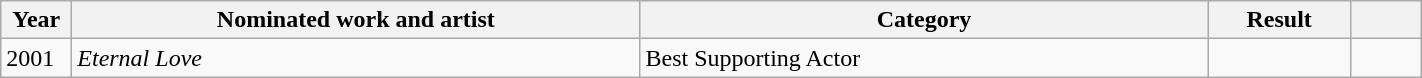<table class="wikitable" style="width:75%;">
<tr>
<th width=5%>Year</th>
<th style="width:40%;">Nominated work and artist</th>
<th style="width:40%;">Category</th>
<th style="width:10%;">Result</th>
<th width=5%></th>
</tr>
<tr>
<td>2001</td>
<td><em>Eternal Love</em></td>
<td>Best Supporting Actor</td>
<td></td>
<td style="text-align:center;"></td>
</tr>
</table>
